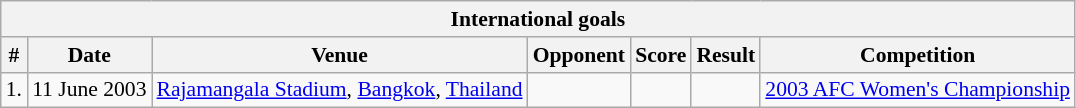<table class="wikitable" style="font-size:90%; text-align:left;">
<tr>
<th colspan="7"><strong>International goals</strong></th>
</tr>
<tr>
<th>#</th>
<th>Date</th>
<th>Venue</th>
<th>Opponent</th>
<th>Score</th>
<th>Result</th>
<th>Competition</th>
</tr>
<tr>
<td>1.</td>
<td>11 June 2003</td>
<td><a href='#'>Rajamangala Stadium</a>, <a href='#'>Bangkok</a>, <a href='#'>Thailand</a></td>
<td></td>
<td></td>
<td></td>
<td><a href='#'>2003 AFC Women's Championship</a></td>
</tr>
</table>
